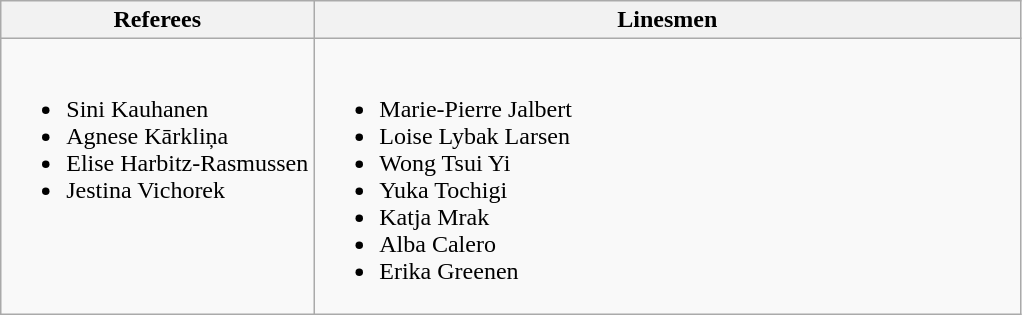<table class="wikitable">
<tr>
<th>Referees</th>
<th>Linesmen</th>
</tr>
<tr style="vertical-align:top">
<td><br><ul><li> Sini Kauhanen</li><li> Agnese Kārkliņa</li><li> Elise Harbitz-Rasmussen</li><li> Jestina Vichorek</li></ul></td>
<td style="width:29em"><br><ul><li> Marie-Pierre Jalbert</li><li> Loise Lybak Larsen</li><li> Wong Tsui Yi</li><li> Yuka Tochigi</li><li> Katja Mrak</li><li> Alba Calero</li><li> Erika Greenen</li></ul></td>
</tr>
</table>
